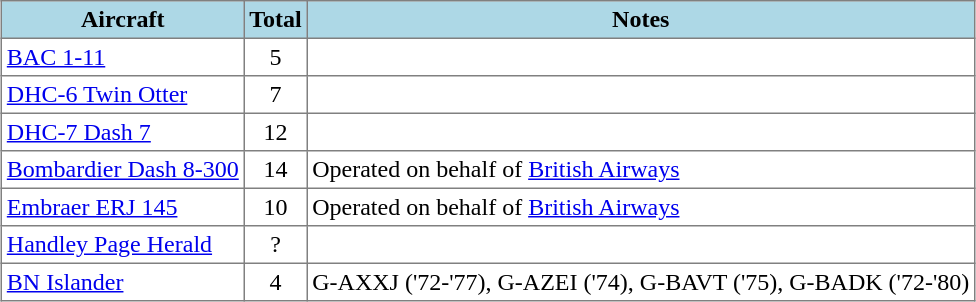<table class="toccolours sortable" border="1" cellpadding="3" style="margin:1em auto; border-collapse:collapse">
<tr bgcolor=lightblue>
<th>Aircraft</th>
<th>Total</th>
<th>Notes</th>
</tr>
<tr>
<td><a href='#'>BAC 1-11</a></td>
<td align=center>5</td>
<td></td>
</tr>
<tr>
<td><a href='#'>DHC-6 Twin Otter</a></td>
<td align=center>7</td>
<td></td>
</tr>
<tr>
<td><a href='#'>DHC-7 Dash 7</a></td>
<td align=center>12</td>
<td></td>
</tr>
<tr>
<td><a href='#'>Bombardier Dash 8-300</a></td>
<td align=center>14</td>
<td>Operated on behalf of <a href='#'>British Airways</a></td>
</tr>
<tr>
<td><a href='#'>Embraer ERJ 145</a></td>
<td align=center>10</td>
<td>Operated on behalf of <a href='#'>British Airways</a></td>
</tr>
<tr>
<td><a href='#'>Handley Page Herald</a></td>
<td align=center>?</td>
<td></td>
</tr>
<tr>
<td><a href='#'>BN Islander</a></td>
<td align=center>4</td>
<td>G-AXXJ ('72-'77), G-AZEI ('74), G-BAVT ('75), G-BADK ('72-'80)</td>
</tr>
</table>
